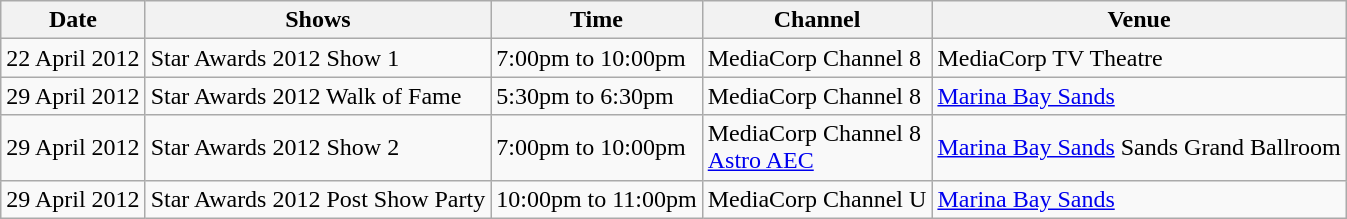<table class="wikitable">
<tr>
<th>Date</th>
<th>Shows</th>
<th>Time</th>
<th>Channel</th>
<th>Venue</th>
</tr>
<tr>
<td>22 April 2012</td>
<td>Star Awards 2012 Show 1</td>
<td>7:00pm to 10:00pm</td>
<td>MediaCorp Channel 8</td>
<td>MediaCorp TV Theatre</td>
</tr>
<tr>
<td>29 April 2012</td>
<td>Star Awards 2012 Walk of Fame</td>
<td>5:30pm to 6:30pm</td>
<td>MediaCorp Channel 8</td>
<td><a href='#'>Marina Bay Sands</a></td>
</tr>
<tr>
<td>29 April 2012</td>
<td>Star Awards 2012 Show 2</td>
<td>7:00pm to 10:00pm</td>
<td>MediaCorp Channel 8<br><a href='#'>Astro AEC</a></td>
<td><a href='#'>Marina Bay Sands</a> Sands Grand Ballroom</td>
</tr>
<tr>
<td>29 April 2012</td>
<td>Star Awards 2012 Post Show Party</td>
<td>10:00pm to 11:00pm</td>
<td>MediaCorp Channel U</td>
<td><a href='#'>Marina Bay Sands</a></td>
</tr>
</table>
